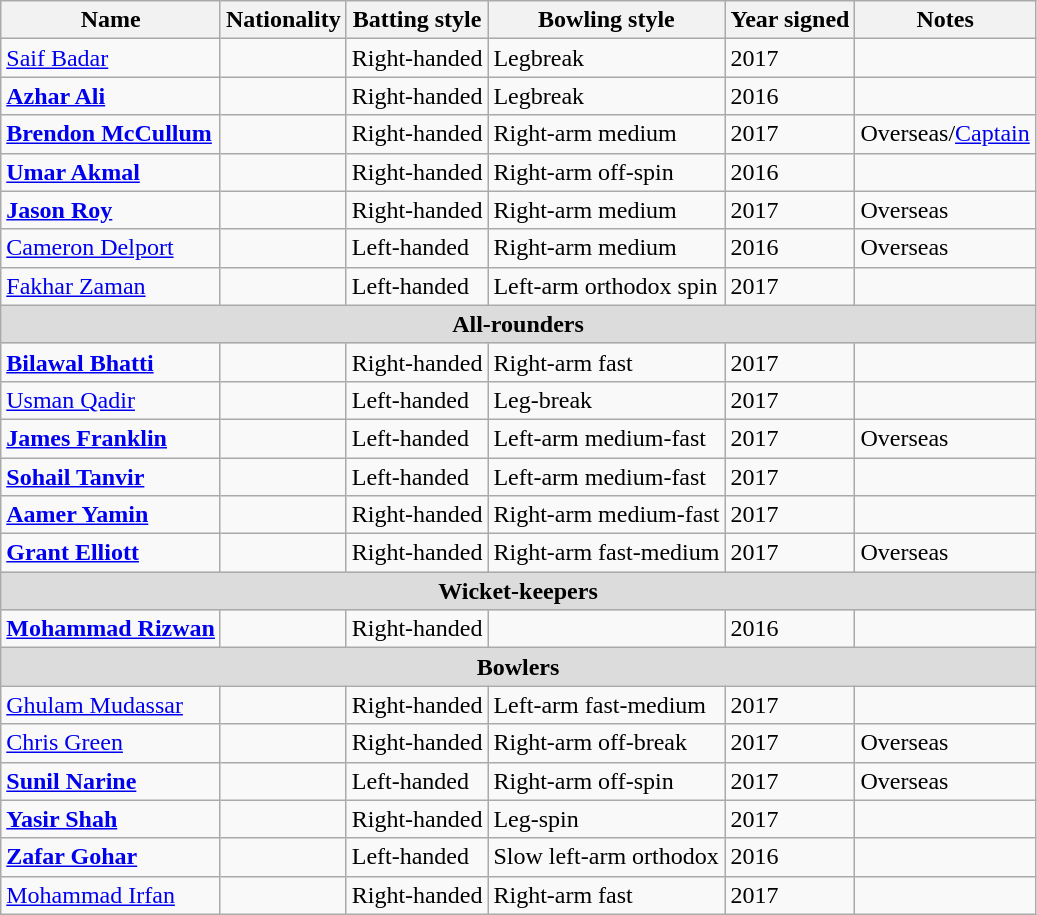<table class="wikitable">
<tr>
<th>Name</th>
<th>Nationality</th>
<th>Batting style</th>
<th>Bowling style</th>
<th>Year signed</th>
<th>Notes</th>
</tr>
<tr>
<td><a href='#'>Saif Badar</a></td>
<td></td>
<td>Right-handed</td>
<td>Legbreak</td>
<td>2017</td>
<td></td>
</tr>
<tr>
<td><strong><a href='#'>Azhar Ali</a></strong></td>
<td></td>
<td>Right-handed</td>
<td>Legbreak</td>
<td>2016</td>
<td></td>
</tr>
<tr>
<td><strong><a href='#'>Brendon McCullum</a></strong></td>
<td></td>
<td>Right-handed</td>
<td>Right-arm medium</td>
<td>2017</td>
<td>Overseas/<a href='#'>Captain</a></td>
</tr>
<tr>
<td><strong><a href='#'>Umar Akmal</a></strong></td>
<td></td>
<td>Right-handed</td>
<td>Right-arm off-spin</td>
<td>2016</td>
<td></td>
</tr>
<tr>
<td><strong><a href='#'>Jason Roy</a></strong></td>
<td></td>
<td>Right-handed</td>
<td>Right-arm medium</td>
<td>2017</td>
<td>Overseas</td>
</tr>
<tr>
<td><a href='#'>Cameron Delport</a></td>
<td></td>
<td>Left-handed</td>
<td>Right-arm medium</td>
<td>2016</td>
<td>Overseas</td>
</tr>
<tr>
<td><a href='#'>Fakhar Zaman</a></td>
<td></td>
<td>Left-handed</td>
<td>Left-arm orthodox spin</td>
<td>2017</td>
</tr>
<tr>
<th colspan="6"  style="background:#dcdcdc; text-align:center;">All-rounders</th>
</tr>
<tr>
<td><strong><a href='#'>Bilawal Bhatti</a></strong></td>
<td></td>
<td>Right-handed</td>
<td>Right-arm fast</td>
<td>2017</td>
<td></td>
</tr>
<tr>
<td><a href='#'>Usman Qadir</a></td>
<td></td>
<td>Left-handed</td>
<td>Leg-break</td>
<td>2017</td>
<td></td>
</tr>
<tr>
<td><strong><a href='#'>James Franklin</a></strong></td>
<td></td>
<td>Left-handed</td>
<td>Left-arm medium-fast</td>
<td>2017</td>
<td>Overseas</td>
</tr>
<tr>
<td><strong><a href='#'>Sohail Tanvir</a></strong></td>
<td></td>
<td>Left-handed</td>
<td>Left-arm medium-fast</td>
<td>2017</td>
<td></td>
</tr>
<tr>
<td><strong><a href='#'>Aamer Yamin</a></strong></td>
<td></td>
<td>Right-handed</td>
<td>Right-arm medium-fast</td>
<td>2017</td>
<td></td>
</tr>
<tr>
<td><strong><a href='#'>Grant Elliott</a></strong></td>
<td></td>
<td>Right-handed</td>
<td>Right-arm fast-medium</td>
<td>2017</td>
<td>Overseas</td>
</tr>
<tr>
<th colspan="6"  style="background:#dcdcdc; text-align:center;">Wicket-keepers</th>
</tr>
<tr>
<td><strong><a href='#'>Mohammad Rizwan</a></strong></td>
<td></td>
<td>Right-handed</td>
<td></td>
<td>2016</td>
<td></td>
</tr>
<tr>
<th colspan="6"  style="background:#dcdcdc; text-align:center;">Bowlers</th>
</tr>
<tr>
<td><a href='#'>Ghulam Mudassar</a></td>
<td></td>
<td>Right-handed</td>
<td>Left-arm fast-medium</td>
<td>2017</td>
<td></td>
</tr>
<tr>
<td><a href='#'>Chris Green</a></td>
<td></td>
<td>Right-handed</td>
<td>Right-arm off-break</td>
<td>2017</td>
<td>Overseas</td>
</tr>
<tr>
<td><strong><a href='#'>Sunil Narine</a></strong></td>
<td></td>
<td>Left-handed</td>
<td>Right-arm off-spin</td>
<td>2017</td>
<td>Overseas</td>
</tr>
<tr>
<td><strong><a href='#'>Yasir Shah</a></strong></td>
<td></td>
<td>Right-handed</td>
<td>Leg-spin</td>
<td>2017</td>
<td></td>
</tr>
<tr>
<td><strong><a href='#'>Zafar Gohar</a></strong></td>
<td></td>
<td>Left-handed</td>
<td>Slow left-arm orthodox</td>
<td>2016</td>
<td></td>
</tr>
<tr>
<td><a href='#'>Mohammad Irfan</a></td>
<td></td>
<td>Right-handed</td>
<td>Right-arm fast</td>
<td>2017</td>
<td></td>
</tr>
</table>
